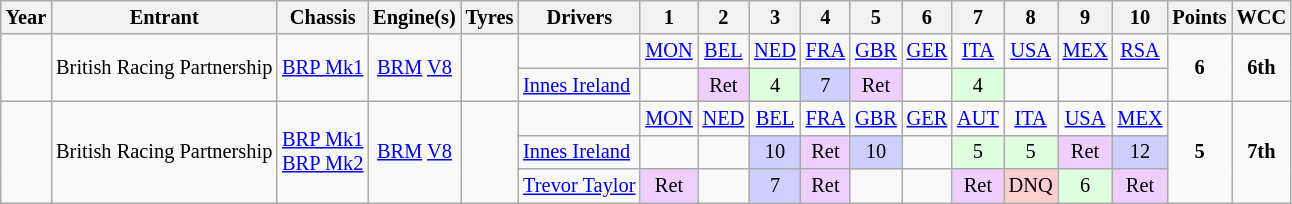<table class="wikitable" style="text-align:center; font-size:85%">
<tr>
<th>Year</th>
<th>Entrant</th>
<th>Chassis</th>
<th>Engine(s)</th>
<th>Tyres</th>
<th>Drivers</th>
<th>1</th>
<th>2</th>
<th>3</th>
<th>4</th>
<th>5</th>
<th>6</th>
<th>7</th>
<th>8</th>
<th>9</th>
<th>10</th>
<th>Points</th>
<th>WCC</th>
</tr>
<tr>
<td rowspan="2"></td>
<td rowspan="2">British Racing Partnership</td>
<td rowspan="2"><a href='#'>BRP Mk1</a></td>
<td rowspan="2"><a href='#'>BRM</a> <a href='#'>V8</a></td>
<td rowspan="2"></td>
<td></td>
<td><a href='#'>MON</a></td>
<td><a href='#'>BEL</a></td>
<td><a href='#'>NED</a></td>
<td><a href='#'>FRA</a></td>
<td><a href='#'>GBR</a></td>
<td><a href='#'>GER</a></td>
<td><a href='#'>ITA</a></td>
<td><a href='#'>USA</a></td>
<td><a href='#'>MEX</a></td>
<td><a href='#'>RSA</a></td>
<td rowspan="2"><strong>6</strong></td>
<td rowspan="2"><strong>6th</strong></td>
</tr>
<tr>
<td align="left"> <a href='#'>Innes Ireland</a></td>
<td></td>
<td style="background:#EFCFFF;">Ret</td>
<td style="background:#DFFFDF;">4</td>
<td style="background:#CFCFFF;">7</td>
<td style="background:#EFCFFF;">Ret</td>
<td></td>
<td style="background:#DFFFDF;">4</td>
<td></td>
<td></td>
<td></td>
</tr>
<tr>
<td rowspan="3"></td>
<td rowspan="3">British Racing Partnership</td>
<td rowspan="3"><a href='#'>BRP Mk1</a><br><a href='#'>BRP Mk2</a></td>
<td rowspan="3"><a href='#'>BRM</a> <a href='#'>V8</a></td>
<td rowspan="3"></td>
<td></td>
<td><a href='#'>MON</a></td>
<td><a href='#'>NED</a></td>
<td><a href='#'>BEL</a></td>
<td><a href='#'>FRA</a></td>
<td><a href='#'>GBR</a></td>
<td><a href='#'>GER</a></td>
<td><a href='#'>AUT</a></td>
<td><a href='#'>ITA</a></td>
<td><a href='#'>USA</a></td>
<td><a href='#'>MEX</a></td>
<td rowspan="3"><strong>5</strong></td>
<td rowspan="3"><strong>7th</strong></td>
</tr>
<tr>
<td align="left"> <a href='#'>Innes Ireland</a></td>
<td></td>
<td></td>
<td style="background:#CFCFFF;">10</td>
<td style="background:#EFCFFF;">Ret</td>
<td style="background:#CFCFFF;">10</td>
<td></td>
<td style="background:#DFFFDF;">5</td>
<td style="background:#DFFFDF;">5</td>
<td style="background:#EFCFFF;">Ret</td>
<td style="background:#CFCFFF;">12</td>
</tr>
<tr>
<td align="left"> <a href='#'>Trevor Taylor</a></td>
<td style="background:#EFCFFF;">Ret</td>
<td></td>
<td style="background:#CFCFFF;">7</td>
<td style="background:#EFCFFF;">Ret</td>
<td></td>
<td></td>
<td style="background:#EFCFFF;">Ret</td>
<td style="background:#FFCFCF;">DNQ</td>
<td style="background:#DFFFDF;">6</td>
<td style="background:#EFCFFF;">Ret</td>
</tr>
</table>
